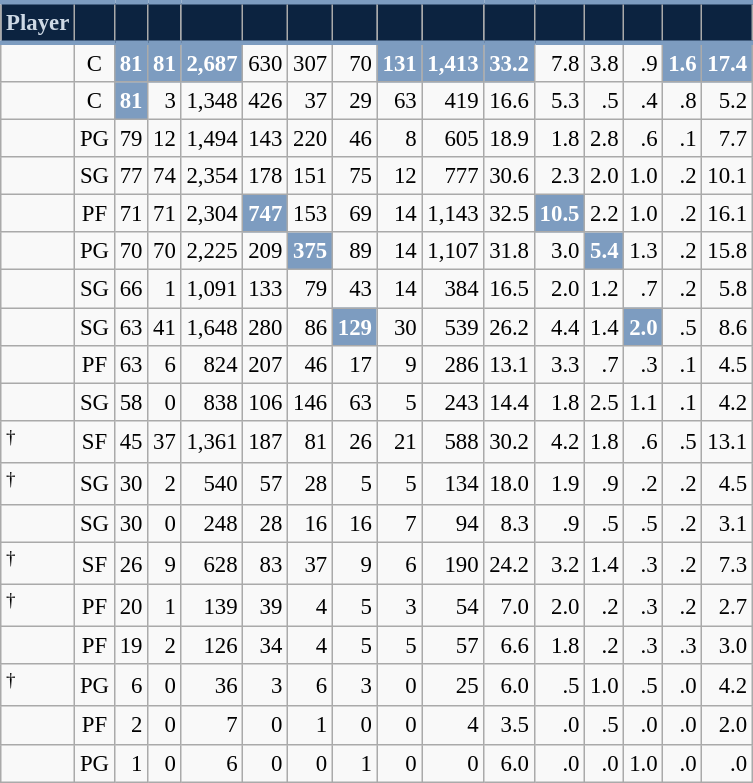<table class="wikitable sortable" style="font-size: 95%; text-align:right;">
<tr>
<th style="background:#0C2340; color:#CED9E5; border-top:#7D9CC0 3px solid; border-bottom:#7D9CC0 3px solid;">Player</th>
<th style="background:#0C2340; color:#CED9E5; border-top:#7D9CC0 3px solid; border-bottom:#7D9CC0 3px solid;"></th>
<th style="background:#0C2340; color:#CED9E5; border-top:#7D9CC0 3px solid; border-bottom:#7D9CC0 3px solid;"></th>
<th style="background:#0C2340; color:#CED9E5; border-top:#7D9CC0 3px solid; border-bottom:#7D9CC0 3px solid;"></th>
<th style="background:#0C2340; color:#CED9E5; border-top:#7D9CC0 3px solid; border-bottom:#7D9CC0 3px solid;"></th>
<th style="background:#0C2340; color:#CED9E5; border-top:#7D9CC0 3px solid; border-bottom:#7D9CC0 3px solid;"></th>
<th style="background:#0C2340; color:#CED9E5; border-top:#7D9CC0 3px solid; border-bottom:#7D9CC0 3px solid;"></th>
<th style="background:#0C2340; color:#CED9E5; border-top:#7D9CC0 3px solid; border-bottom:#7D9CC0 3px solid;"></th>
<th style="background:#0C2340; color:#CED9E5; border-top:#7D9CC0 3px solid; border-bottom:#7D9CC0 3px solid;"></th>
<th style="background:#0C2340; color:#CED9E5; border-top:#7D9CC0 3px solid; border-bottom:#7D9CC0 3px solid;"></th>
<th style="background:#0C2340; color:#CED9E5; border-top:#7D9CC0 3px solid; border-bottom:#7D9CC0 3px solid;"></th>
<th style="background:#0C2340; color:#CED9E5; border-top:#7D9CC0 3px solid; border-bottom:#7D9CC0 3px solid;"></th>
<th style="background:#0C2340; color:#CED9E5; border-top:#7D9CC0 3px solid; border-bottom:#7D9CC0 3px solid;"></th>
<th style="background:#0C2340; color:#CED9E5; border-top:#7D9CC0 3px solid; border-bottom:#7D9CC0 3px solid;"></th>
<th style="background:#0C2340; color:#CED9E5; border-top:#7D9CC0 3px solid; border-bottom:#7D9CC0 3px solid;"></th>
<th style="background:#0C2340; color:#CED9E5; border-top:#7D9CC0 3px solid; border-bottom:#7D9CC0 3px solid;"></th>
</tr>
<tr>
<td style="text-align:left;"></td>
<td style="text-align:center;">C</td>
<td style="background:#7D9CC0; color:#FFFFFF;"><strong>81</strong></td>
<td style="background:#7D9CC0; color:#FFFFFF;"><strong>81</strong></td>
<td style="background:#7D9CC0; color:#FFFFFF;"><strong>2,687</strong></td>
<td>630</td>
<td>307</td>
<td>70</td>
<td style="background:#7D9CC0; color:#FFFFFF;"><strong>131</strong></td>
<td style="background:#7D9CC0; color:#FFFFFF;"><strong>1,413</strong></td>
<td style="background:#7D9CC0; color:#FFFFFF;"><strong>33.2</strong></td>
<td>7.8</td>
<td>3.8</td>
<td>.9</td>
<td style="background:#7D9CC0; color:#FFFFFF;"><strong>1.6</strong></td>
<td style="background:#7D9CC0; color:#FFFFFF;"><strong>17.4</strong></td>
</tr>
<tr>
<td style="text-align:left;"></td>
<td style="text-align:center;">C</td>
<td style="background:#7D9CC0; color:#FFFFFF;"><strong>81</strong></td>
<td>3</td>
<td>1,348</td>
<td>426</td>
<td>37</td>
<td>29</td>
<td>63</td>
<td>419</td>
<td>16.6</td>
<td>5.3</td>
<td>.5</td>
<td>.4</td>
<td>.8</td>
<td>5.2</td>
</tr>
<tr>
<td style="text-align:left;"></td>
<td style="text-align:center;">PG</td>
<td>79</td>
<td>12</td>
<td>1,494</td>
<td>143</td>
<td>220</td>
<td>46</td>
<td>8</td>
<td>605</td>
<td>18.9</td>
<td>1.8</td>
<td>2.8</td>
<td>.6</td>
<td>.1</td>
<td>7.7</td>
</tr>
<tr>
<td style="text-align:left;"></td>
<td style="text-align:center;">SG</td>
<td>77</td>
<td>74</td>
<td>2,354</td>
<td>178</td>
<td>151</td>
<td>75</td>
<td>12</td>
<td>777</td>
<td>30.6</td>
<td>2.3</td>
<td>2.0</td>
<td>1.0</td>
<td>.2</td>
<td>10.1</td>
</tr>
<tr>
<td style="text-align:left;"></td>
<td style="text-align:center;">PF</td>
<td>71</td>
<td>71</td>
<td>2,304</td>
<td style="background:#7D9CC0; color:#FFFFFF;"><strong>747</strong></td>
<td>153</td>
<td>69</td>
<td>14</td>
<td>1,143</td>
<td>32.5</td>
<td style="background:#7D9CC0; color:#FFFFFF;"><strong>10.5</strong></td>
<td>2.2</td>
<td>1.0</td>
<td>.2</td>
<td>16.1</td>
</tr>
<tr>
<td style="text-align:left;"></td>
<td style="text-align:center;">PG</td>
<td>70</td>
<td>70</td>
<td>2,225</td>
<td>209</td>
<td style="background:#7D9CC0; color:#FFFFFF;"><strong>375</strong></td>
<td>89</td>
<td>14</td>
<td>1,107</td>
<td>31.8</td>
<td>3.0</td>
<td style="background:#7D9CC0; color:#FFFFFF;"><strong>5.4</strong></td>
<td>1.3</td>
<td>.2</td>
<td>15.8</td>
</tr>
<tr>
<td style="text-align:left;"></td>
<td style="text-align:center;">SG</td>
<td>66</td>
<td>1</td>
<td>1,091</td>
<td>133</td>
<td>79</td>
<td>43</td>
<td>14</td>
<td>384</td>
<td>16.5</td>
<td>2.0</td>
<td>1.2</td>
<td>.7</td>
<td>.2</td>
<td>5.8</td>
</tr>
<tr>
<td style="text-align:left;"></td>
<td style="text-align:center;">SG</td>
<td>63</td>
<td>41</td>
<td>1,648</td>
<td>280</td>
<td>86</td>
<td style="background:#7D9CC0; color:#FFFFFF;"><strong>129</strong></td>
<td>30</td>
<td>539</td>
<td>26.2</td>
<td>4.4</td>
<td>1.4</td>
<td style="background:#7D9CC0; color:#FFFFFF;"><strong>2.0</strong></td>
<td>.5</td>
<td>8.6</td>
</tr>
<tr>
<td style="text-align:left;"></td>
<td style="text-align:center;">PF</td>
<td>63</td>
<td>6</td>
<td>824</td>
<td>207</td>
<td>46</td>
<td>17</td>
<td>9</td>
<td>286</td>
<td>13.1</td>
<td>3.3</td>
<td>.7</td>
<td>.3</td>
<td>.1</td>
<td>4.5</td>
</tr>
<tr>
<td style="text-align:left;"></td>
<td style="text-align:center;">SG</td>
<td>58</td>
<td>0</td>
<td>838</td>
<td>106</td>
<td>146</td>
<td>63</td>
<td>5</td>
<td>243</td>
<td>14.4</td>
<td>1.8</td>
<td>2.5</td>
<td>1.1</td>
<td>.1</td>
<td>4.2</td>
</tr>
<tr>
<td style="text-align:left;"><sup>†</sup></td>
<td style="text-align:center;">SF</td>
<td>45</td>
<td>37</td>
<td>1,361</td>
<td>187</td>
<td>81</td>
<td>26</td>
<td>21</td>
<td>588</td>
<td>30.2</td>
<td>4.2</td>
<td>1.8</td>
<td>.6</td>
<td>.5</td>
<td>13.1</td>
</tr>
<tr>
<td style="text-align:left;"><sup>†</sup></td>
<td style="text-align:center;">SG</td>
<td>30</td>
<td>2</td>
<td>540</td>
<td>57</td>
<td>28</td>
<td>5</td>
<td>5</td>
<td>134</td>
<td>18.0</td>
<td>1.9</td>
<td>.9</td>
<td>.2</td>
<td>.2</td>
<td>4.5</td>
</tr>
<tr>
<td style="text-align:left;"></td>
<td style="text-align:center;">SG</td>
<td>30</td>
<td>0</td>
<td>248</td>
<td>28</td>
<td>16</td>
<td>16</td>
<td>7</td>
<td>94</td>
<td>8.3</td>
<td>.9</td>
<td>.5</td>
<td>.5</td>
<td>.2</td>
<td>3.1</td>
</tr>
<tr>
<td style="text-align:left;"><sup>†</sup></td>
<td style="text-align:center;">SF</td>
<td>26</td>
<td>9</td>
<td>628</td>
<td>83</td>
<td>37</td>
<td>9</td>
<td>6</td>
<td>190</td>
<td>24.2</td>
<td>3.2</td>
<td>1.4</td>
<td>.3</td>
<td>.2</td>
<td>7.3</td>
</tr>
<tr>
<td style="text-align:left;"><sup>†</sup></td>
<td style="text-align:center;">PF</td>
<td>20</td>
<td>1</td>
<td>139</td>
<td>39</td>
<td>4</td>
<td>5</td>
<td>3</td>
<td>54</td>
<td>7.0</td>
<td>2.0</td>
<td>.2</td>
<td>.3</td>
<td>.2</td>
<td>2.7</td>
</tr>
<tr>
<td style="text-align:left;"></td>
<td style="text-align:center;">PF</td>
<td>19</td>
<td>2</td>
<td>126</td>
<td>34</td>
<td>4</td>
<td>5</td>
<td>5</td>
<td>57</td>
<td>6.6</td>
<td>1.8</td>
<td>.2</td>
<td>.3</td>
<td>.3</td>
<td>3.0</td>
</tr>
<tr>
<td style="text-align:left;"><sup>†</sup></td>
<td style="text-align:center;">PG</td>
<td>6</td>
<td>0</td>
<td>36</td>
<td>3</td>
<td>6</td>
<td>3</td>
<td>0</td>
<td>25</td>
<td>6.0</td>
<td>.5</td>
<td>1.0</td>
<td>.5</td>
<td>.0</td>
<td>4.2</td>
</tr>
<tr>
<td style="text-align:left;"></td>
<td style="text-align:center;">PF</td>
<td>2</td>
<td>0</td>
<td>7</td>
<td>0</td>
<td>1</td>
<td>0</td>
<td>0</td>
<td>4</td>
<td>3.5</td>
<td>.0</td>
<td>.5</td>
<td>.0</td>
<td>.0</td>
<td>2.0</td>
</tr>
<tr>
<td style="text-align:left;"></td>
<td style="text-align:center;">PG</td>
<td>1</td>
<td>0</td>
<td>6</td>
<td>0</td>
<td>0</td>
<td>1</td>
<td>0</td>
<td>0</td>
<td>6.0</td>
<td>.0</td>
<td>.0</td>
<td>1.0</td>
<td>.0</td>
<td>.0</td>
</tr>
</table>
